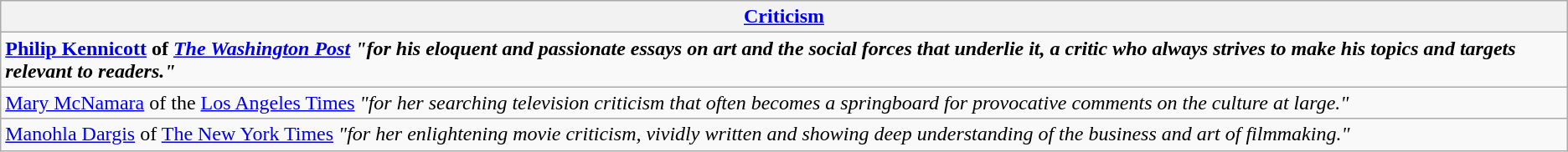<table class="wikitable" style="float:left; float:none;">
<tr>
<th><a href='#'>Criticism</a></th>
</tr>
<tr>
<td><strong><a href='#'>Philip Kennicott</a> of <em><a href='#'>The Washington Post</a><strong><em> "for his eloquent and passionate essays on art and the social forces that underlie it, a critic who always strives to make his topics and targets relevant to readers."</td>
</tr>
<tr>
<td><a href='#'>Mary McNamara</a> of the </em><a href='#'>Los Angeles Times</a><em> "for her searching television criticism that often becomes a springboard for provocative comments on the culture at large."</td>
</tr>
<tr>
<td><a href='#'>Manohla Dargis</a> of </em><a href='#'>The New York Times</a><em> "for her enlightening movie criticism, vividly written and showing deep understanding of the business and art of filmmaking."</td>
</tr>
</table>
